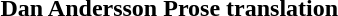<table>
<tr>
<th>Dan Andersson</th>
<th>Prose translation</th>
</tr>
<tr>
<td></td>
<td></td>
</tr>
</table>
